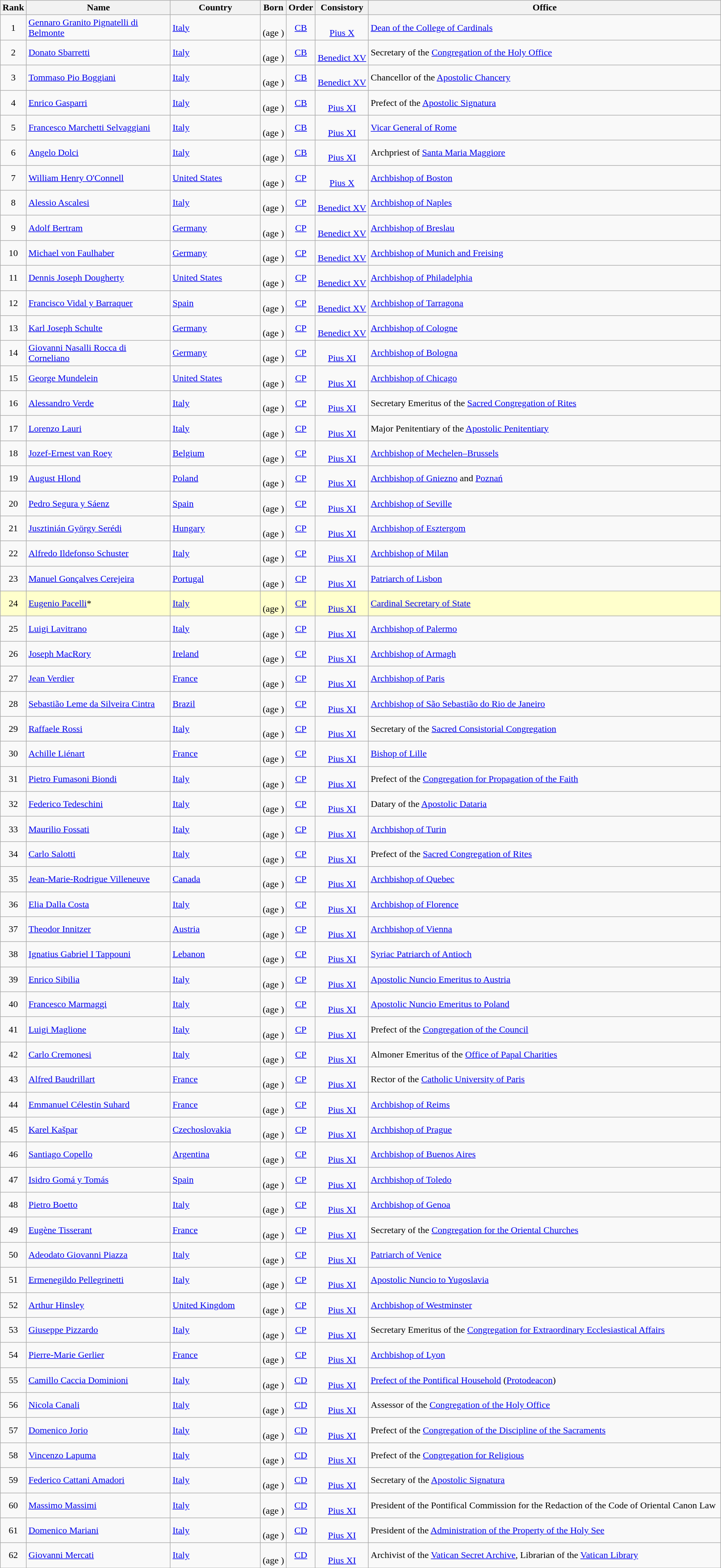<table class="wikitable sortable" style="text-align:center">
<tr>
<th scope="col">Rank</th>
<th scope="col" width="20%">Name</th>
<th scope="col" width="12.5%">Country</th>
<th scope="col">Born</th>
<th scope="col">Order</th>
<th scope="col">Consistory</th>
<th scope="col">Office</th>
</tr>
<tr>
<td>1</td>
<td scope="row" style="text-align:left" data-sort-value="Granito Pignatelli di Belmonte, Gennaro"><a href='#'>Gennaro Granito Pignatelli di Belmonte</a></td>
<td style="text-align:left"><a href='#'>Italy</a></td>
<td><br>(age )</td>
<td data-sort-value="1"><a href='#'>CB</a></td>
<td><br><a href='#'>Pius X</a></td>
<td style="text-align:left"><a href='#'>Dean of the College of Cardinals</a></td>
</tr>
<tr>
<td>2</td>
<td scope="row" style="text-align:left" data-sort-value="Sbarretti, Donato"><a href='#'>Donato Sbarretti</a></td>
<td style="text-align:left"><a href='#'>Italy</a></td>
<td><br>(age )</td>
<td data-sort-value="1"><a href='#'>CB</a></td>
<td><br><a href='#'>Benedict XV</a></td>
<td style="text-align:left">Secretary of the <a href='#'>Congregation of the Holy Office</a></td>
</tr>
<tr>
<td>3</td>
<td scope="row" style="text-align:left" data-sort-value="Boggiani, Tommaso Pio"><a href='#'>Tommaso Pio Boggiani</a> </td>
<td style="text-align:left"><a href='#'>Italy</a></td>
<td><br>(age )</td>
<td data-sort-value="1"><a href='#'>CB</a></td>
<td><br><a href='#'>Benedict XV</a></td>
<td style="text-align:left">Chancellor of the <a href='#'>Apostolic Chancery</a></td>
</tr>
<tr>
<td>4</td>
<td scope="row" style="text-align:left" data-sort-value="Gasparri, Enrico"><a href='#'>Enrico Gasparri</a></td>
<td style="text-align:left"><a href='#'>Italy</a></td>
<td><br>(age )</td>
<td data-sort-value="1"><a href='#'>CB</a></td>
<td><br><a href='#'>Pius XI</a></td>
<td style="text-align:left">Prefect of the <a href='#'>Apostolic Signatura</a></td>
</tr>
<tr>
<td>5</td>
<td scope="row" style="text-align:left" data-sort-value="Marchetti Selvaggiani, Francesco"><a href='#'>Francesco Marchetti Selvaggiani</a></td>
<td style="text-align:left"><a href='#'>Italy</a></td>
<td><br>(age )</td>
<td data-sort-value="1"><a href='#'>CB</a></td>
<td><br><a href='#'>Pius XI</a></td>
<td style="text-align:left"><a href='#'>Vicar General of Rome</a></td>
</tr>
<tr>
<td>6</td>
<td scope="row" style="text-align:left" data-sort-value="Dolci, Angelo"><a href='#'>Angelo Dolci</a></td>
<td style="text-align:left"><a href='#'>Italy</a></td>
<td><br>(age )</td>
<td data-sort-value="1"><a href='#'>CB</a></td>
<td><br><a href='#'>Pius XI</a></td>
<td style="text-align:left">Archpriest of <a href='#'>Santa Maria Maggiore</a></td>
</tr>
<tr>
<td>7</td>
<td scope="row" style="text-align:left" data-sort-value="O'Connell, William Henry"><a href='#'>William Henry O'Connell</a></td>
<td style="text-align:left"><a href='#'>United States</a></td>
<td><br>(age )</td>
<td data-sort-value="1"><a href='#'>CP</a></td>
<td><br><a href='#'>Pius X</a></td>
<td style="text-align:left"><a href='#'>Archbishop of Boston</a></td>
</tr>
<tr>
<td>8</td>
<td scope="row" style="text-align:left" data-sort-value="Ascalesi, Alessio"><a href='#'>Alessio Ascalesi</a> </td>
<td style="text-align:left"><a href='#'>Italy</a></td>
<td><br>(age )</td>
<td data-sort-value="1"><a href='#'>CP</a></td>
<td><br><a href='#'>Benedict XV</a></td>
<td style="text-align:left"><a href='#'>Archbishop of Naples</a></td>
</tr>
<tr>
<td>9</td>
<td scope="row" style="text-align:left" data-sort-value="Bertram, Adolf"><a href='#'>Adolf Bertram</a></td>
<td style="text-align:left"><a href='#'>Germany</a></td>
<td><br>(age )</td>
<td data-sort-value="1"><a href='#'>CP</a></td>
<td><br><a href='#'>Benedict XV</a></td>
<td style="text-align:left"><a href='#'>Archbishop of Breslau</a></td>
</tr>
<tr>
<td>10</td>
<td scope="row" style="text-align:left" data-sort-value="von Faulhaber, Michael"><a href='#'>Michael von Faulhaber</a></td>
<td style="text-align:left"><a href='#'>Germany</a></td>
<td><br>(age )</td>
<td data-sort-value="1"><a href='#'>CP</a></td>
<td><br><a href='#'>Benedict XV</a></td>
<td style="text-align:left"><a href='#'>Archbishop of Munich and Freising</a></td>
</tr>
<tr>
<td>11</td>
<td scope="row" style="text-align:left" data-sort-value="Dougherty, Dennis Joseph"><a href='#'>Dennis Joseph Dougherty</a></td>
<td style="text-align:left"><a href='#'>United States</a></td>
<td><br>(age )</td>
<td data-sort-value="1"><a href='#'>CP</a></td>
<td><br><a href='#'>Benedict XV</a></td>
<td style="text-align:left"><a href='#'>Archbishop of Philadelphia</a></td>
</tr>
<tr>
<td>12</td>
<td scope="row" style="text-align:left" data-sort-value="Vidal y Barraquer, Francisco"><a href='#'>Francisco Vidal y Barraquer</a></td>
<td style="text-align:left"><a href='#'>Spain</a></td>
<td><br>(age )</td>
<td data-sort-value="1"><a href='#'>CP</a></td>
<td><br><a href='#'>Benedict XV</a></td>
<td style="text-align:left"><a href='#'>Archbishop of Tarragona</a></td>
</tr>
<tr>
<td>13</td>
<td scope="row" style="text-align:left" data-sort-value="Schulte, Karl Joseph"><a href='#'>Karl Joseph Schulte</a></td>
<td style="text-align:left"><a href='#'>Germany</a></td>
<td><br>(age )</td>
<td data-sort-value="1"><a href='#'>CP</a></td>
<td><br><a href='#'>Benedict XV</a></td>
<td style="text-align:left"><a href='#'>Archbishop of Cologne</a></td>
</tr>
<tr>
<td>14</td>
<td scope="row" style="text-align:left" data-sort-value="Nasalli Rocca di Corneliano, Giovanni"><a href='#'>Giovanni Nasalli Rocca di Corneliano</a></td>
<td style="text-align:left"><a href='#'>Germany</a></td>
<td><br>(age )</td>
<td data-sort-value="1"><a href='#'>CP</a></td>
<td><br><a href='#'>Pius XI</a></td>
<td style="text-align:left"><a href='#'>Archbishop of Bologna</a></td>
</tr>
<tr>
<td>15</td>
<td scope="row" style="text-align:left" data-sort-value="Mundelein, George"><a href='#'>George Mundelein</a></td>
<td style="text-align:left"><a href='#'>United States</a></td>
<td><br>(age )</td>
<td data-sort-value="1"><a href='#'>CP</a></td>
<td><br><a href='#'>Pius XI</a></td>
<td style="text-align:left"><a href='#'>Archbishop of Chicago</a></td>
</tr>
<tr>
<td>16</td>
<td scope="row" style="text-align:left" data-sort-value="Verde, Alessandro"><a href='#'>Alessandro Verde</a></td>
<td style="text-align:left"><a href='#'>Italy</a></td>
<td><br>(age )</td>
<td data-sort-value="1"><a href='#'>CP</a></td>
<td><br><a href='#'>Pius XI</a></td>
<td style="text-align:left">Secretary Emeritus of the <a href='#'>Sacred Congregation of Rites</a></td>
</tr>
<tr>
<td>17</td>
<td scope="row" style="text-align:left" data-sort-value="Lauri, Lorenzo"><a href='#'>Lorenzo Lauri</a></td>
<td style="text-align:left"><a href='#'>Italy</a></td>
<td><br>(age )</td>
<td data-sort-value="1"><a href='#'>CP</a></td>
<td><br><a href='#'>Pius XI</a></td>
<td style="text-align:left">Major Penitentiary of the <a href='#'>Apostolic Penitentiary</a></td>
</tr>
<tr>
<td>18</td>
<td scope="row" style="text-align:left" data-sort-value="van Roey, Jozef-Ernest"><a href='#'>Jozef-Ernest van Roey</a></td>
<td style="text-align:left"><a href='#'>Belgium</a></td>
<td><br>(age )</td>
<td data-sort-value="1"><a href='#'>CP</a></td>
<td><br><a href='#'>Pius XI</a></td>
<td style="text-align:left"><a href='#'>Archbishop of Mechelen–Brussels</a></td>
</tr>
<tr>
<td>19</td>
<td scope="row" style="text-align:left" data-sort-value="Hlond, August"><a href='#'>August Hlond</a> </td>
<td style="text-align:left"><a href='#'>Poland</a></td>
<td><br>(age )</td>
<td data-sort-value="1"><a href='#'>CP</a></td>
<td><br><a href='#'>Pius XI</a></td>
<td style="text-align:left"><a href='#'>Archbishop of Gniezno</a> and <a href='#'>Poznań</a></td>
</tr>
<tr>
<td>20</td>
<td scope="row" style="text-align:left" data-sort-value="Segura y Sáenz, Pedro"><a href='#'>Pedro Segura y Sáenz</a></td>
<td style="text-align:left"><a href='#'>Spain</a></td>
<td><br>(age )</td>
<td data-sort-value="1"><a href='#'>CP</a></td>
<td><br><a href='#'>Pius XI</a></td>
<td style="text-align:left"><a href='#'>Archbishop of Seville</a></td>
</tr>
<tr>
<td>21</td>
<td scope="row" style="text-align:left" data-sort-value="Serédi, Jusztinián György"><a href='#'>Jusztinián György Serédi</a> </td>
<td style="text-align:left"><a href='#'>Hungary</a></td>
<td><br>(age )</td>
<td data-sort-value="1"><a href='#'>CP</a></td>
<td><br><a href='#'>Pius XI</a></td>
<td style="text-align:left"><a href='#'>Archbishop of Esztergom</a></td>
</tr>
<tr>
<td>22</td>
<td scope="row" style="text-align:left" data-sort-value="Schuster, Alfredo Ildefonso"><a href='#'>Alfredo Ildefonso Schuster</a> </td>
<td style="text-align:left"><a href='#'>Italy</a></td>
<td><br>(age )</td>
<td data-sort-value="1"><a href='#'>CP</a></td>
<td><br><a href='#'>Pius XI</a></td>
<td style="text-align:left"><a href='#'>Archbishop of Milan</a></td>
</tr>
<tr>
<td>23</td>
<td scope="row" style="text-align:left" data-sort-value="Gonçalves Cerejeira, Manuel"><a href='#'>Manuel Gonçalves Cerejeira</a></td>
<td style="text-align:left"><a href='#'>Portugal</a></td>
<td><br>(age )</td>
<td data-sort-value="1"><a href='#'>CP</a></td>
<td><br><a href='#'>Pius XI</a></td>
<td style="text-align:left"><a href='#'>Patriarch of Lisbon</a></td>
</tr>
<tr style="background:#ffc">
<td>24</td>
<td scope="row" style="text-align:left" data-sort-value="Pacelli, Eugenio"><a href='#'>Eugenio Pacelli</a>*</td>
<td style="text-align:left"><a href='#'>Italy</a></td>
<td><br>(age )</td>
<td data-sort-value="1"><a href='#'>CP</a></td>
<td><br><a href='#'>Pius XI</a></td>
<td style="text-align:left"><a href='#'>Cardinal Secretary of State</a></td>
</tr>
<tr>
<td>25</td>
<td scope="row" style="text-align:left" data-sort-value="Lavitrano, Luigi"><a href='#'>Luigi Lavitrano</a></td>
<td style="text-align:left"><a href='#'>Italy</a></td>
<td><br>(age )</td>
<td data-sort-value="1"><a href='#'>CP</a></td>
<td><br><a href='#'>Pius XI</a></td>
<td style="text-align:left"><a href='#'>Archbishop of Palermo</a></td>
</tr>
<tr>
<td>26</td>
<td scope="row" style="text-align:left" data-sort-value="MacRory, Joseph"><a href='#'>Joseph MacRory</a></td>
<td style="text-align:left"><a href='#'>Ireland</a></td>
<td><br>(age )</td>
<td data-sort-value="1"><a href='#'>CP</a></td>
<td><br><a href='#'>Pius XI</a></td>
<td style="text-align:left"><a href='#'>Archbishop of Armagh</a></td>
</tr>
<tr>
<td>27</td>
<td scope="row" style="text-align:left" data-sort-value="Verdier, Jean"><a href='#'>Jean Verdier</a> </td>
<td style="text-align:left"><a href='#'>France</a></td>
<td><br>(age )</td>
<td data-sort-value="1"><a href='#'>CP</a></td>
<td><br><a href='#'>Pius XI</a></td>
<td style="text-align:left"><a href='#'>Archbishop of Paris</a></td>
</tr>
<tr>
<td>28</td>
<td scope="row" style="text-align:left" data-sort-value="Leme da Silveira Cintra, Sebastião"><a href='#'>Sebastião Leme da Silveira Cintra</a></td>
<td style="text-align:left"><a href='#'>Brazil</a></td>
<td><br>(age )</td>
<td data-sort-value="1"><a href='#'>CP</a></td>
<td><br><a href='#'>Pius XI</a></td>
<td style="text-align:left"><a href='#'>Archbishop of São Sebastião do Rio de Janeiro</a></td>
</tr>
<tr>
<td>29</td>
<td scope="row" style="text-align:left" data-sort-value="Rossi, Raffaele"><a href='#'>Raffaele Rossi</a> </td>
<td style="text-align:left"><a href='#'>Italy</a></td>
<td><br>(age )</td>
<td data-sort-value="1"><a href='#'>CP</a></td>
<td><br><a href='#'>Pius XI</a></td>
<td style="text-align:left">Secretary of the <a href='#'>Sacred Consistorial Congregation</a></td>
</tr>
<tr>
<td>30</td>
<td scope="row" style="text-align:left" data-sort-value="Liénart, Achille"><a href='#'>Achille Liénart</a></td>
<td style="text-align:left"><a href='#'>France</a></td>
<td><br>(age )</td>
<td data-sort-value="1"><a href='#'>CP</a></td>
<td><br><a href='#'>Pius XI</a></td>
<td style="text-align:left"><a href='#'>Bishop of Lille</a></td>
</tr>
<tr>
<td>31</td>
<td scope="row" style="text-align:left" data-sort-value="Fumasoni Biondi, Pietro"><a href='#'>Pietro Fumasoni Biondi</a></td>
<td style="text-align:left"><a href='#'>Italy</a></td>
<td><br>(age )</td>
<td data-sort-value="1"><a href='#'>CP</a></td>
<td><br><a href='#'>Pius XI</a></td>
<td style="text-align:left">Prefect of the <a href='#'>Congregation for Propagation of the Faith</a></td>
</tr>
<tr>
<td>32</td>
<td scope="row" style="text-align:left" data-sort-value="Tedeschini, Federico"><a href='#'>Federico Tedeschini</a></td>
<td style="text-align:left"><a href='#'>Italy</a></td>
<td><br>(age )</td>
<td data-sort-value="1"><a href='#'>CP</a></td>
<td><br><a href='#'>Pius XI</a></td>
<td style="text-align:left">Datary of the <a href='#'>Apostolic Dataria</a></td>
</tr>
<tr>
<td>33</td>
<td scope="row" style="text-align:left" data-sort-value="Fossati, Maurilio"><a href='#'>Maurilio Fossati</a> </td>
<td style="text-align:left"><a href='#'>Italy</a></td>
<td><br>(age )</td>
<td data-sort-value="1"><a href='#'>CP</a></td>
<td><br><a href='#'>Pius XI</a></td>
<td style="text-align:left"><a href='#'>Archbishop of Turin</a></td>
</tr>
<tr>
<td>34</td>
<td scope="row" style="text-align:left" data-sort-value="Salotti, Carlo"><a href='#'>Carlo Salotti</a></td>
<td style="text-align:left"><a href='#'>Italy</a></td>
<td><br>(age )</td>
<td data-sort-value="1"><a href='#'>CP</a></td>
<td><br><a href='#'>Pius XI</a></td>
<td style="text-align:left">Prefect of the <a href='#'>Sacred Congregation of Rites</a></td>
</tr>
<tr>
<td>35</td>
<td scope="row" style="text-align:left" data-sort-value="Villeneuve, Jean-Marie-Rodrigue"><a href='#'>Jean-Marie-Rodrigue Villeneuve</a> </td>
<td style="text-align:left"><a href='#'>Canada</a></td>
<td><br>(age )</td>
<td data-sort-value="1"><a href='#'>CP</a></td>
<td><br><a href='#'>Pius XI</a></td>
<td style="text-align:left"><a href='#'>Archbishop of Quebec</a></td>
</tr>
<tr>
<td>36</td>
<td scope="row" style="text-align:left" data-sort-value="Dalla Costa, Elia"><a href='#'>Elia Dalla Costa</a></td>
<td style="text-align:left"><a href='#'>Italy</a></td>
<td><br>(age )</td>
<td data-sort-value="1"><a href='#'>CP</a></td>
<td><br><a href='#'>Pius XI</a></td>
<td style="text-align:left"><a href='#'>Archbishop of Florence</a></td>
</tr>
<tr>
<td>37</td>
<td scope="row" style="text-align:left" data-sort-value="Innitzer, Theodor"><a href='#'>Theodor Innitzer</a></td>
<td style="text-align:left"><a href='#'>Austria</a></td>
<td><br>(age )</td>
<td data-sort-value="1"><a href='#'>CP</a></td>
<td><br><a href='#'>Pius XI</a></td>
<td style="text-align:left"><a href='#'>Archbishop of Vienna</a></td>
</tr>
<tr>
<td>38</td>
<td scope="row" style="text-align:left" data-sort-value="Tappouni, Ignatius Gabriel I"><a href='#'>Ignatius Gabriel I Tappouni</a></td>
<td style="text-align:left"><a href='#'>Lebanon</a></td>
<td><br>(age )</td>
<td data-sort-value="1"><a href='#'>CP</a></td>
<td><br><a href='#'>Pius XI</a></td>
<td style="text-align:left"><a href='#'>Syriac Patriarch of Antioch</a></td>
</tr>
<tr>
<td>39</td>
<td scope="row" style="text-align:left" data-sort-value="Sibilia, Enrico"><a href='#'>Enrico Sibilia</a></td>
<td style="text-align:left"><a href='#'>Italy</a></td>
<td><br>(age )</td>
<td data-sort-value="1"><a href='#'>CP</a></td>
<td><br><a href='#'>Pius XI</a></td>
<td style="text-align:left"><a href='#'>Apostolic Nuncio Emeritus to Austria</a></td>
</tr>
<tr>
<td>40</td>
<td scope="row" style="text-align:left" data-sort-value="Marmaggi, Francesco"><a href='#'>Francesco Marmaggi</a></td>
<td style="text-align:left"><a href='#'>Italy</a></td>
<td><br>(age )</td>
<td data-sort-value="1"><a href='#'>CP</a></td>
<td><br><a href='#'>Pius XI</a></td>
<td style="text-align:left"><a href='#'>Apostolic Nuncio Emeritus to Poland</a></td>
</tr>
<tr>
<td>41</td>
<td scope="row" style="text-align:left" data-sort-value="Maglione, Luigi"><a href='#'>Luigi Maglione</a></td>
<td style="text-align:left"><a href='#'>Italy</a></td>
<td><br>(age )</td>
<td data-sort-value="1"><a href='#'>CP</a></td>
<td><br><a href='#'>Pius XI</a></td>
<td style="text-align:left">Prefect of the <a href='#'>Congregation of the Council</a></td>
</tr>
<tr>
<td>42</td>
<td scope="row" style="text-align:left" data-sort-value="Cremonesi, Carlo"><a href='#'>Carlo Cremonesi</a></td>
<td style="text-align:left"><a href='#'>Italy</a></td>
<td><br>(age )</td>
<td data-sort-value="1"><a href='#'>CP</a></td>
<td><br><a href='#'>Pius XI</a></td>
<td style="text-align:left">Almoner Emeritus of the <a href='#'>Office of Papal Charities</a></td>
</tr>
<tr>
<td>43</td>
<td scope="row" style="text-align:left" data-sort-value="Baudrillart, Alfred"><a href='#'>Alfred Baudrillart</a> </td>
<td style="text-align:left"><a href='#'>France</a></td>
<td><br>(age )</td>
<td data-sort-value="1"><a href='#'>CP</a></td>
<td><br><a href='#'>Pius XI</a></td>
<td style="text-align:left">Rector of the <a href='#'>Catholic University of Paris</a></td>
</tr>
<tr>
<td>44</td>
<td scope="row" style="text-align:left" data-sort-value="Suhard, Emmanuel Célestin"><a href='#'>Emmanuel Célestin Suhard</a></td>
<td style="text-align:left"><a href='#'>France</a></td>
<td><br>(age )</td>
<td data-sort-value="1"><a href='#'>CP</a></td>
<td><br><a href='#'>Pius XI</a></td>
<td style="text-align:left"><a href='#'>Archbishop of Reims</a></td>
</tr>
<tr>
<td>45</td>
<td scope="row" style="text-align:left" data-sort-value="Kašpar, Karel"><a href='#'>Karel Kašpar</a></td>
<td style="text-align:left"><a href='#'>Czechoslovakia</a></td>
<td><br>(age )</td>
<td data-sort-value="1"><a href='#'>CP</a></td>
<td><br><a href='#'>Pius XI</a></td>
<td style="text-align:left"><a href='#'>Archbishop of Prague</a></td>
</tr>
<tr>
<td>46</td>
<td scope="row" style="text-align:left" data-sort-value="Copello, Santiago"><a href='#'>Santiago Copello</a></td>
<td style="text-align:left"><a href='#'>Argentina</a></td>
<td><br>(age )</td>
<td data-sort-value="1"><a href='#'>CP</a></td>
<td><br><a href='#'>Pius XI</a></td>
<td style="text-align:left"><a href='#'>Archbishop of Buenos Aires</a></td>
</tr>
<tr>
<td>47</td>
<td scope="row" style="text-align:left" data-sort-value="Gomá y Tomás, Isidro"><a href='#'>Isidro Gomá y Tomás</a></td>
<td style="text-align:left"><a href='#'>Spain</a></td>
<td><br>(age )</td>
<td data-sort-value="1"><a href='#'>CP</a></td>
<td><br><a href='#'>Pius XI</a></td>
<td style="text-align:left"><a href='#'>Archbishop of Toledo</a></td>
</tr>
<tr>
<td>48</td>
<td scope="row" style="text-align:left" data-sort-value="Boetto, Pietro"><a href='#'>Pietro Boetto</a> </td>
<td style="text-align:left"><a href='#'>Italy</a></td>
<td><br>(age )</td>
<td data-sort-value="1"><a href='#'>CP</a></td>
<td><br><a href='#'>Pius XI</a></td>
<td style="text-align:left"><a href='#'>Archbishop of Genoa</a></td>
</tr>
<tr>
<td>49</td>
<td scope="row" style="text-align:left" data-sort-value="Tisserant, Eugène"><a href='#'>Eugène Tisserant</a></td>
<td style="text-align:left"><a href='#'>France</a></td>
<td><br>(age )</td>
<td data-sort-value="1"><a href='#'>CP</a></td>
<td><br><a href='#'>Pius XI</a></td>
<td style="text-align:left">Secretary of the <a href='#'>Congregation for the Oriental Churches</a></td>
</tr>
<tr>
<td>50</td>
<td scope="row" style="text-align:left" data-sort-value="Piazza, Adeodato Giovanni"><a href='#'>Adeodato Giovanni Piazza</a> </td>
<td style="text-align:left"><a href='#'>Italy</a></td>
<td><br>(age )</td>
<td data-sort-value="1"><a href='#'>CP</a></td>
<td><br><a href='#'>Pius XI</a></td>
<td style="text-align:left"><a href='#'>Patriarch of Venice</a></td>
</tr>
<tr>
<td>51</td>
<td scope="row" style="text-align:left" data-sort-value="Pellegrinetti, Ermenegildo"><a href='#'>Ermenegildo Pellegrinetti</a></td>
<td style="text-align:left"><a href='#'>Italy</a></td>
<td><br>(age )</td>
<td data-sort-value="1"><a href='#'>CP</a></td>
<td><br><a href='#'>Pius XI</a></td>
<td style="text-align:left"><a href='#'>Apostolic Nuncio to Yugoslavia</a></td>
</tr>
<tr>
<td>52</td>
<td scope="row" style="text-align:left" data-sort-value="Hinsley, Arthur"><a href='#'>Arthur Hinsley</a></td>
<td style="text-align:left"><a href='#'>United Kingdom</a></td>
<td><br>(age )</td>
<td data-sort-value="1"><a href='#'>CP</a></td>
<td><br><a href='#'>Pius XI</a></td>
<td style="text-align:left"><a href='#'>Archbishop of Westminster</a></td>
</tr>
<tr>
<td>53</td>
<td scope="row" style="text-align:left" data-sort-value="Pizzardo, Giuseppe"><a href='#'>Giuseppe Pizzardo</a></td>
<td style="text-align:left"><a href='#'>Italy</a></td>
<td><br>(age )</td>
<td data-sort-value="1"><a href='#'>CP</a></td>
<td><br><a href='#'>Pius XI</a></td>
<td style="text-align:left">Secretary Emeritus of the <a href='#'>Congregation for Extraordinary Ecclesiastical Affairs</a></td>
</tr>
<tr>
<td>54</td>
<td scope="row" style="text-align:left" data-sort-value="Gerlier, Pierre-Marie"><a href='#'>Pierre-Marie Gerlier</a></td>
<td style="text-align:left"><a href='#'>France</a></td>
<td><br>(age )</td>
<td data-sort-value="1"><a href='#'>CP</a></td>
<td><br><a href='#'>Pius XI</a></td>
<td style="text-align:left"><a href='#'>Archbishop of Lyon</a></td>
</tr>
<tr>
<td>55</td>
<td scope="row" style="text-align:left" data-sort-value="Caccia Dominioni, Camillo"><a href='#'>Camillo Caccia Dominioni</a></td>
<td style="text-align:left"><a href='#'>Italy</a></td>
<td><br>(age )</td>
<td data-sort-value="1"><a href='#'>CD</a></td>
<td><br><a href='#'>Pius XI</a></td>
<td style="text-align:left"><a href='#'>Prefect of the Pontifical Household</a> (<a href='#'>Protodeacon</a>)</td>
</tr>
<tr>
<td>56</td>
<td scope="row" style="text-align:left" data-sort-value="Canali, Nicola"><a href='#'>Nicola Canali</a></td>
<td style="text-align:left"><a href='#'>Italy</a></td>
<td><br>(age )</td>
<td data-sort-value="1"><a href='#'>CD</a></td>
<td><br><a href='#'>Pius XI</a></td>
<td style="text-align:left">Assessor of the <a href='#'>Congregation of the Holy Office</a></td>
</tr>
<tr>
<td>57</td>
<td scope="row" style="text-align:left" data-sort-value="Jorio, Domenico"><a href='#'>Domenico Jorio</a></td>
<td style="text-align:left"><a href='#'>Italy</a></td>
<td><br>(age )</td>
<td data-sort-value="1"><a href='#'>CD</a></td>
<td><br><a href='#'>Pius XI</a></td>
<td style="text-align:left">Prefect of the <a href='#'>Congregation of the Discipline of the Sacraments</a></td>
</tr>
<tr>
<td>58</td>
<td scope="row" style="text-align:left" data-sort-value="Lapuma, Vincenzo"><a href='#'>Vincenzo Lapuma</a></td>
<td style="text-align:left"><a href='#'>Italy</a></td>
<td><br>(age )</td>
<td data-sort-value="1"><a href='#'>CD</a></td>
<td><br><a href='#'>Pius XI</a></td>
<td style="text-align:left">Prefect of the <a href='#'>Congregation for Religious</a></td>
</tr>
<tr>
<td>59</td>
<td scope="row" style="text-align:left" data-sort-value="Cattani Amadori, Federico"><a href='#'>Federico Cattani Amadori</a></td>
<td style="text-align:left"><a href='#'>Italy</a></td>
<td><br>(age )</td>
<td data-sort-value="1"><a href='#'>CD</a></td>
<td><br><a href='#'>Pius XI</a></td>
<td style="text-align:left">Secretary of the <a href='#'>Apostolic Signatura</a></td>
</tr>
<tr>
<td>60</td>
<td scope="row" style="text-align:left" data-sort-value="Massimi, Massimo"><a href='#'>Massimo Massimi</a></td>
<td style="text-align:left"><a href='#'>Italy</a></td>
<td><br>(age )</td>
<td data-sort-value="1"><a href='#'>CD</a></td>
<td><br><a href='#'>Pius XI</a></td>
<td style="text-align:left">President of the Pontifical Commission for the Redaction of the Code of Oriental Canon Law</td>
</tr>
<tr>
<td>61</td>
<td scope="row" style="text-align:left" data-sort-value="Mariani, Domenico"><a href='#'>Domenico Mariani</a></td>
<td style="text-align:left"><a href='#'>Italy</a></td>
<td><br>(age )</td>
<td data-sort-value="1"><a href='#'>CD</a></td>
<td><br><a href='#'>Pius XI</a></td>
<td style="text-align:left">President of the <a href='#'>Administration of the Property of the Holy See</a></td>
</tr>
<tr>
<td>62</td>
<td scope="row" style="text-align:left" data-sort-value="Mercati, Giovanni"><a href='#'>Giovanni Mercati</a></td>
<td style="text-align:left"><a href='#'>Italy</a></td>
<td><br>(age )</td>
<td data-sort-value="1"><a href='#'>CD</a></td>
<td><br><a href='#'>Pius XI</a></td>
<td style="text-align:left">Archivist of the <a href='#'>Vatican Secret Archive</a>, Librarian of the <a href='#'>Vatican Library</a></td>
</tr>
<tr>
</tr>
</table>
